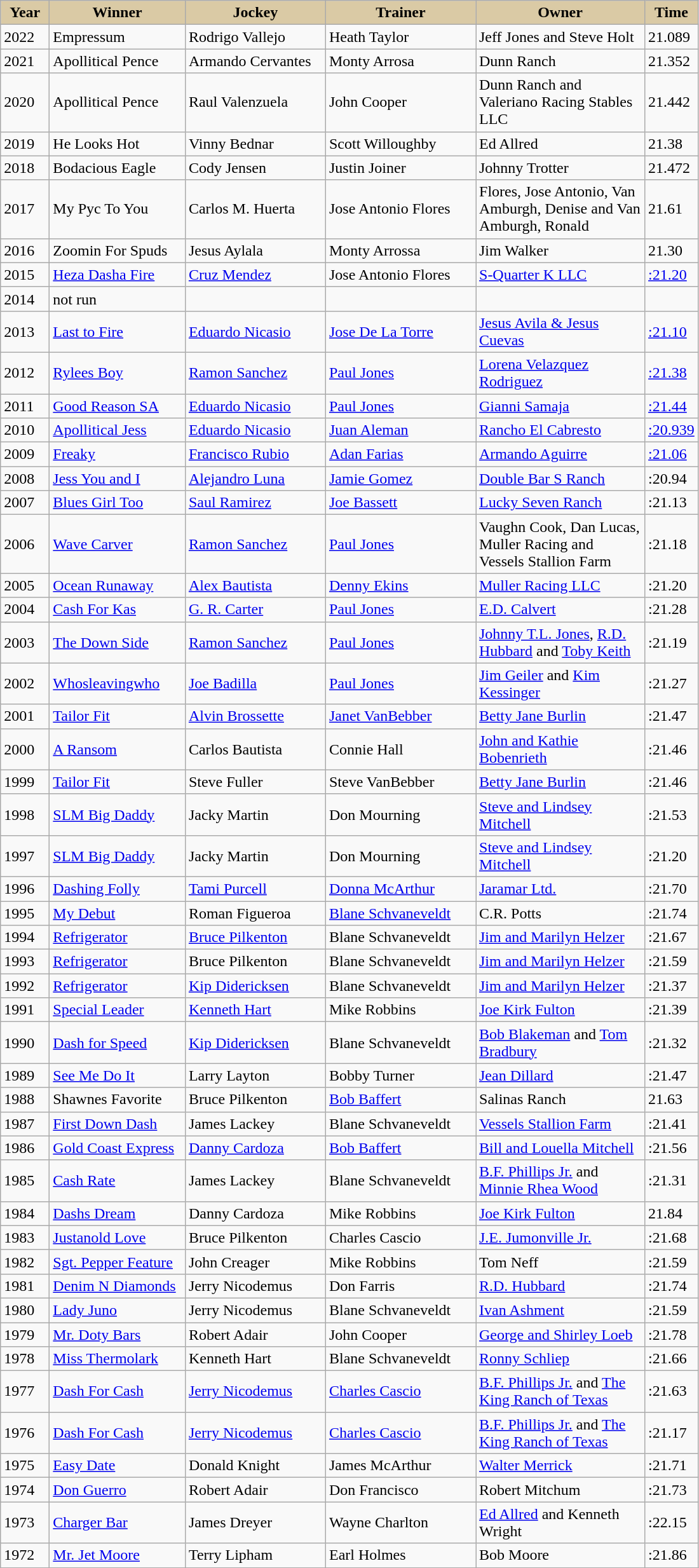<table class="wikitable sortable">
<tr>
<th style="background-color:#DACAA5; width:44px">Year <br></th>
<th style="background-color:#DACAA5; width:135px">Winner <br></th>
<th style="background-color:#DACAA5; width:140px">Jockey <br></th>
<th style="background-color:#DACAA5; width:150px">Trainer <br></th>
<th style="background-color:#DACAA5; width:170px">Owner <br></th>
<th style="background-color:#DACAA5; width:46px">Time <br></th>
</tr>
<tr>
<td>2022</td>
<td>Empressum</td>
<td>Rodrigo Vallejo</td>
<td>Heath Taylor</td>
<td>Jeff Jones and Steve Holt</td>
<td>21.089</td>
</tr>
<tr>
<td>2021</td>
<td>Apollitical Pence</td>
<td>Armando Cervantes</td>
<td>Monty Arrosa</td>
<td>Dunn Ranch</td>
<td>21.352</td>
</tr>
<tr>
<td>2020</td>
<td>Apollitical Pence</td>
<td>Raul Valenzuela</td>
<td>John Cooper</td>
<td>Dunn Ranch and Valeriano Racing Stables LLC</td>
<td>21.442</td>
</tr>
<tr>
<td>2019</td>
<td>He Looks Hot</td>
<td>Vinny Bednar</td>
<td>Scott Willoughby</td>
<td>Ed Allred</td>
<td>21.38</td>
</tr>
<tr>
<td>2018</td>
<td>Bodacious Eagle</td>
<td>Cody Jensen</td>
<td>Justin Joiner</td>
<td>Johnny Trotter</td>
<td>21.472</td>
</tr>
<tr>
<td>2017</td>
<td>My Pyc To You</td>
<td>Carlos M. Huerta</td>
<td>Jose Antonio Flores</td>
<td>Flores, Jose Antonio, Van Amburgh, Denise and Van Amburgh, Ronald</td>
<td>21.61</td>
</tr>
<tr>
<td>2016</td>
<td>Zoomin For Spuds</td>
<td>Jesus Aylala</td>
<td>Monty Arrossa</td>
<td>Jim Walker</td>
<td>21.30</td>
</tr>
<tr>
<td>2015</td>
<td><a href='#'>Heza Dasha Fire</a></td>
<td><a href='#'>Cruz Mendez</a></td>
<td>Jose Antonio Flores</td>
<td><a href='#'>S-Quarter K LLC</a></td>
<td><a href='#'>:21.20</a></td>
</tr>
<tr>
<td>2014</td>
<td>not run</td>
<td></td>
<td></td>
<td></td>
<td></td>
</tr>
<tr>
<td>2013</td>
<td><a href='#'>Last to Fire</a></td>
<td><a href='#'>Eduardo Nicasio</a></td>
<td><a href='#'>Jose De La Torre</a></td>
<td><a href='#'>Jesus Avila & Jesus Cuevas</a></td>
<td><a href='#'>:21.10</a></td>
</tr>
<tr>
<td>2012</td>
<td><a href='#'>Rylees Boy</a></td>
<td><a href='#'>Ramon Sanchez</a></td>
<td><a href='#'>Paul Jones</a></td>
<td><a href='#'>Lorena Velazquez Rodriguez</a></td>
<td><a href='#'>:21.38</a></td>
</tr>
<tr>
<td>2011</td>
<td><a href='#'>Good Reason SA</a></td>
<td><a href='#'>Eduardo Nicasio</a></td>
<td><a href='#'>Paul Jones</a></td>
<td><a href='#'>Gianni Samaja</a></td>
<td><a href='#'>:21.44</a></td>
</tr>
<tr>
<td>2010</td>
<td><a href='#'>Apollitical Jess</a></td>
<td><a href='#'>Eduardo Nicasio</a></td>
<td><a href='#'>Juan Aleman</a></td>
<td><a href='#'>Rancho El Cabresto</a></td>
<td><a href='#'>:20.939</a></td>
</tr>
<tr>
<td>2009</td>
<td><a href='#'>Freaky</a></td>
<td><a href='#'>Francisco Rubio</a></td>
<td><a href='#'>Adan Farias</a></td>
<td><a href='#'>Armando Aguirre</a></td>
<td><a href='#'>:21.06</a></td>
</tr>
<tr>
<td>2008</td>
<td><a href='#'>Jess You and I</a></td>
<td><a href='#'>Alejandro Luna</a></td>
<td><a href='#'>Jamie Gomez</a></td>
<td><a href='#'>Double Bar S Ranch</a></td>
<td>:20.94</td>
</tr>
<tr>
<td>2007</td>
<td><a href='#'>Blues Girl Too</a></td>
<td><a href='#'>Saul Ramirez</a></td>
<td><a href='#'>Joe Bassett</a></td>
<td><a href='#'>Lucky Seven Ranch</a></td>
<td>:21.13</td>
</tr>
<tr>
<td>2006</td>
<td><a href='#'>Wave Carver</a></td>
<td><a href='#'>Ramon Sanchez</a></td>
<td><a href='#'>Paul Jones</a></td>
<td>Vaughn Cook, Dan Lucas, Muller Racing and Vessels Stallion Farm</td>
<td>:21.18</td>
</tr>
<tr>
<td>2005</td>
<td><a href='#'>Ocean Runaway</a></td>
<td><a href='#'>Alex Bautista</a></td>
<td><a href='#'>Denny Ekins</a></td>
<td><a href='#'>Muller Racing LLC</a></td>
<td>:21.20</td>
</tr>
<tr>
<td>2004</td>
<td><a href='#'>Cash For Kas</a></td>
<td><a href='#'>G. R. Carter</a></td>
<td><a href='#'>Paul Jones</a></td>
<td><a href='#'>E.D. Calvert</a></td>
<td>:21.28</td>
</tr>
<tr>
<td>2003</td>
<td><a href='#'>The Down Side</a></td>
<td><a href='#'>Ramon Sanchez</a></td>
<td><a href='#'>Paul Jones</a></td>
<td><a href='#'>Johnny T.L. Jones</a>, <a href='#'>R.D. Hubbard</a> and <a href='#'>Toby Keith</a></td>
<td>:21.19</td>
</tr>
<tr>
<td>2002</td>
<td><a href='#'>Whosleavingwho</a></td>
<td><a href='#'>Joe Badilla</a></td>
<td><a href='#'>Paul Jones</a></td>
<td><a href='#'>Jim Geiler</a> and <a href='#'>Kim Kessinger</a></td>
<td>:21.27</td>
</tr>
<tr>
<td>2001</td>
<td><a href='#'>Tailor Fit</a></td>
<td><a href='#'>Alvin Brossette</a></td>
<td><a href='#'>Janet VanBebber</a></td>
<td><a href='#'>Betty Jane Burlin</a></td>
<td>:21.47</td>
</tr>
<tr>
<td>2000</td>
<td><a href='#'>A Ransom</a></td>
<td>Carlos Bautista</td>
<td>Connie Hall</td>
<td><a href='#'>John and Kathie Bobenrieth</a></td>
<td>:21.46</td>
</tr>
<tr>
<td>1999</td>
<td><a href='#'>Tailor Fit</a></td>
<td>Steve Fuller</td>
<td>Steve VanBebber</td>
<td><a href='#'>Betty Jane Burlin</a></td>
<td>:21.46</td>
</tr>
<tr>
<td>1998</td>
<td><a href='#'>SLM Big Daddy</a></td>
<td>Jacky Martin</td>
<td>Don Mourning</td>
<td><a href='#'>Steve and Lindsey Mitchell</a></td>
<td>:21.53</td>
</tr>
<tr>
<td>1997</td>
<td><a href='#'>SLM Big Daddy</a></td>
<td>Jacky Martin</td>
<td>Don Mourning</td>
<td><a href='#'>Steve and Lindsey Mitchell</a></td>
<td>:21.20</td>
</tr>
<tr>
<td>1996</td>
<td><a href='#'>Dashing Folly</a></td>
<td><a href='#'>Tami Purcell</a></td>
<td><a href='#'>Donna McArthur</a></td>
<td><a href='#'>Jaramar Ltd.</a></td>
<td>:21.70</td>
</tr>
<tr>
<td>1995</td>
<td><a href='#'>My Debut</a></td>
<td>Roman Figueroa</td>
<td><a href='#'>Blane Schvaneveldt</a></td>
<td>C.R. Potts</td>
<td>:21.74</td>
</tr>
<tr>
<td>1994</td>
<td><a href='#'>Refrigerator</a></td>
<td><a href='#'>Bruce Pilkenton</a></td>
<td>Blane Schvaneveldt</td>
<td><a href='#'>Jim and Marilyn Helzer</a></td>
<td>:21.67</td>
</tr>
<tr>
<td>1993</td>
<td><a href='#'>Refrigerator</a></td>
<td>Bruce Pilkenton</td>
<td>Blane Schvaneveldt</td>
<td><a href='#'>Jim and Marilyn Helzer</a></td>
<td>:21.59</td>
</tr>
<tr>
<td>1992</td>
<td><a href='#'>Refrigerator</a></td>
<td><a href='#'>Kip Didericksen</a></td>
<td>Blane Schvaneveldt</td>
<td><a href='#'>Jim and Marilyn Helzer</a></td>
<td>:21.37</td>
</tr>
<tr>
<td>1991</td>
<td><a href='#'>Special Leader</a></td>
<td><a href='#'>Kenneth Hart</a></td>
<td>Mike Robbins</td>
<td><a href='#'>Joe Kirk Fulton</a></td>
<td>:21.39</td>
</tr>
<tr>
<td>1990</td>
<td><a href='#'>Dash for Speed</a></td>
<td><a href='#'>Kip Didericksen</a></td>
<td>Blane Schvaneveldt</td>
<td><a href='#'>Bob Blakeman</a> and <a href='#'>Tom Bradbury</a></td>
<td>:21.32</td>
</tr>
<tr>
<td>1989</td>
<td><a href='#'>See Me Do It</a></td>
<td>Larry Layton</td>
<td>Bobby Turner</td>
<td><a href='#'>Jean Dillard</a></td>
<td>:21.47</td>
</tr>
<tr>
<td>1988</td>
<td>Shawnes Favorite</td>
<td>Bruce Pilkenton</td>
<td><a href='#'>Bob Baffert</a></td>
<td>Salinas Ranch</td>
<td>21.63</td>
</tr>
<tr>
<td>1987</td>
<td><a href='#'>First Down Dash</a></td>
<td>James Lackey</td>
<td>Blane Schvaneveldt</td>
<td><a href='#'>Vessels Stallion Farm</a></td>
<td>:21.41</td>
</tr>
<tr>
<td>1986</td>
<td><a href='#'>Gold Coast Express</a></td>
<td><a href='#'>Danny Cardoza</a></td>
<td><a href='#'>Bob Baffert</a></td>
<td><a href='#'>Bill and Louella Mitchell</a></td>
<td>:21.56</td>
</tr>
<tr>
<td>1985</td>
<td><a href='#'>Cash Rate</a></td>
<td>James Lackey</td>
<td>Blane Schvaneveldt</td>
<td><a href='#'>B.F. Phillips Jr.</a> and <a href='#'>Minnie Rhea Wood</a></td>
<td>:21.31</td>
</tr>
<tr>
<td>1984</td>
<td><a href='#'>Dashs Dream</a></td>
<td>Danny Cardoza</td>
<td>Mike Robbins</td>
<td><a href='#'>Joe Kirk Fulton</a></td>
<td>21.84</td>
</tr>
<tr>
<td>1983</td>
<td><a href='#'>Justanold Love</a></td>
<td>Bruce Pilkenton</td>
<td>Charles Cascio</td>
<td><a href='#'>J.E. Jumonville Jr.</a></td>
<td>:21.68</td>
</tr>
<tr>
<td>1982</td>
<td><a href='#'>Sgt. Pepper Feature</a></td>
<td>John Creager</td>
<td>Mike Robbins</td>
<td>Tom Neff</td>
<td>:21.59</td>
</tr>
<tr>
<td>1981</td>
<td><a href='#'>Denim N Diamonds</a></td>
<td>Jerry Nicodemus</td>
<td>Don Farris</td>
<td><a href='#'>R.D. Hubbard</a></td>
<td>:21.74</td>
</tr>
<tr>
<td>1980</td>
<td><a href='#'>Lady Juno</a></td>
<td>Jerry Nicodemus</td>
<td>Blane Schvaneveldt</td>
<td><a href='#'>Ivan Ashment</a></td>
<td>:21.59</td>
</tr>
<tr>
<td>1979</td>
<td><a href='#'>Mr. Doty Bars</a></td>
<td>Robert Adair</td>
<td>John Cooper</td>
<td><a href='#'>George and Shirley Loeb</a></td>
<td>:21.78</td>
</tr>
<tr>
<td>1978</td>
<td><a href='#'>Miss Thermolark</a></td>
<td>Kenneth Hart</td>
<td>Blane Schvaneveldt</td>
<td><a href='#'>Ronny Schliep</a></td>
<td>:21.66</td>
</tr>
<tr>
<td>1977</td>
<td><a href='#'>Dash For Cash</a></td>
<td><a href='#'>Jerry Nicodemus</a></td>
<td><a href='#'>Charles Cascio</a></td>
<td><a href='#'>B.F. Phillips Jr.</a> and <a href='#'>The King Ranch of Texas</a></td>
<td>:21.63</td>
</tr>
<tr>
<td>1976</td>
<td><a href='#'>Dash For Cash</a></td>
<td><a href='#'>Jerry Nicodemus</a></td>
<td><a href='#'>Charles Cascio</a></td>
<td><a href='#'>B.F. Phillips Jr.</a> and <a href='#'>The King Ranch of Texas</a></td>
<td>:21.17</td>
</tr>
<tr>
<td>1975</td>
<td><a href='#'>Easy Date</a></td>
<td>Donald Knight</td>
<td>James McArthur</td>
<td><a href='#'>Walter Merrick</a></td>
<td>:21.71</td>
</tr>
<tr>
<td>1974</td>
<td><a href='#'>Don Guerro</a></td>
<td>Robert Adair</td>
<td>Don Francisco</td>
<td>Robert Mitchum</td>
<td>:21.73</td>
</tr>
<tr>
<td>1973</td>
<td><a href='#'>Charger Bar</a></td>
<td>James Dreyer</td>
<td>Wayne Charlton</td>
<td><a href='#'>Ed Allred</a> and Kenneth Wright</td>
<td>:22.15</td>
</tr>
<tr>
<td>1972</td>
<td><a href='#'>Mr. Jet Moore</a></td>
<td>Terry Lipham</td>
<td>Earl Holmes</td>
<td>Bob Moore</td>
<td>:21.86</td>
</tr>
<tr>
</tr>
</table>
